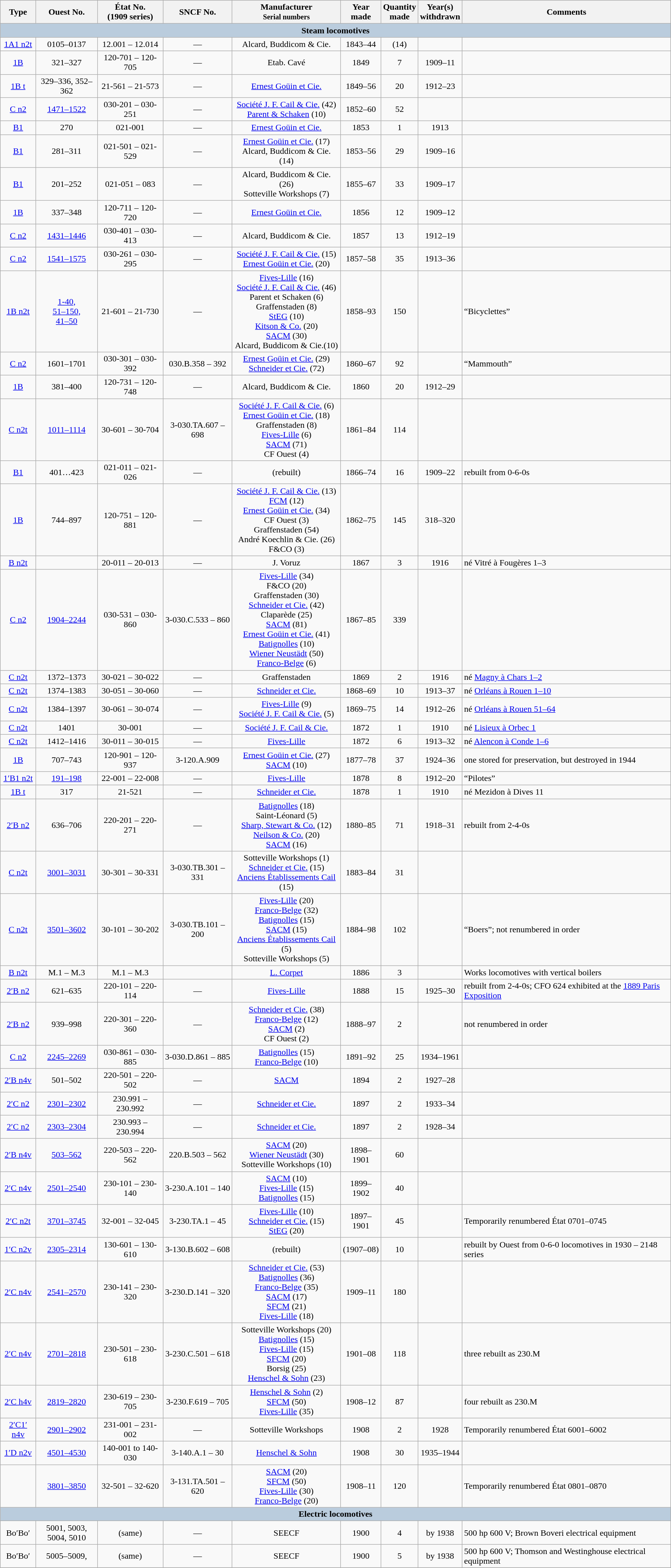<table class="wikitable" style="text-align:center">
<tr>
<th>Type</th>
<th>Ouest No.</th>
<th>État No.<br>(1909 series)</th>
<th>SNCF No.</th>
<th>Manufacturer<br><small>Serial numbers</small></th>
<th>Year<br>made</th>
<th>Quantity<br>made</th>
<th>Year(s)<br>withdrawn</th>
<th>Comments</th>
</tr>
<tr>
<td colspan=9 style=background-color:#baccdd;><strong>Steam locomotives</strong></td>
</tr>
<tr>
<td><a href='#'>1A1 n2t</a></td>
<td>0105–0137</td>
<td>12.001 – 12.014</td>
<td>—</td>
<td>Alcard, Buddicom & Cie.</td>
<td>1843–44</td>
<td>(14)</td>
<td></td>
<td align=left></td>
</tr>
<tr>
<td><a href='#'>1B</a></td>
<td>321–327</td>
<td>120-701 – 120-705</td>
<td>—</td>
<td>Etab. Cavé</td>
<td>1849</td>
<td>7</td>
<td>1909–11</td>
<td align=left></td>
</tr>
<tr>
<td><a href='#'>1B t</a></td>
<td>329–336, 352–362</td>
<td>21-561 – 21-573</td>
<td>—</td>
<td><a href='#'>Ernest Goüin et Cie.</a></td>
<td>1849–56</td>
<td>20</td>
<td>1912–23</td>
<td align=left></td>
</tr>
<tr>
<td><a href='#'>C n2</a></td>
<td><a href='#'>1471–1522</a></td>
<td>030-201 – 030-251</td>
<td>—</td>
<td><a href='#'>Société J. F. Cail & Cie.</a> (42)<br><a href='#'>Parent & Schaken</a> (10)</td>
<td>1852–60</td>
<td>52</td>
<td></td>
<td align=left></td>
</tr>
<tr>
<td><a href='#'>B1</a></td>
<td>270</td>
<td>021-001</td>
<td>—</td>
<td><a href='#'>Ernest Goüin et Cie.</a></td>
<td>1853</td>
<td>1</td>
<td>1913</td>
<td align=left></td>
</tr>
<tr>
<td><a href='#'>B1</a></td>
<td>281–311</td>
<td>021-501 – 021-529</td>
<td>—</td>
<td><a href='#'>Ernest Goüin et Cie.</a> (17)<br>Alcard, Buddicom & Cie. (14)</td>
<td>1853–56</td>
<td>29</td>
<td>1909–16</td>
<td align=left></td>
</tr>
<tr>
<td><a href='#'>B1</a></td>
<td>201–252</td>
<td>021-051 – 083</td>
<td>—</td>
<td>Alcard, Buddicom & Cie. (26)<br>Sotteville Workshops (7)</td>
<td>1855–67</td>
<td>33</td>
<td>1909–17</td>
<td align=left></td>
</tr>
<tr>
<td><a href='#'>1B</a></td>
<td>337–348</td>
<td>120-711 – 120-720</td>
<td>—</td>
<td><a href='#'>Ernest Goüin et Cie.</a></td>
<td>1856</td>
<td>12</td>
<td>1909–12</td>
<td align=left></td>
</tr>
<tr>
<td><a href='#'>C n2</a></td>
<td><a href='#'>1431–1446</a></td>
<td>030-401 – 030-413</td>
<td>—</td>
<td>Alcard, Buddicom & Cie.</td>
<td>1857</td>
<td>13</td>
<td>1912–19</td>
<td align=left></td>
</tr>
<tr>
<td><a href='#'>C n2</a></td>
<td><a href='#'>1541–1575</a></td>
<td>030-261 – 030-295</td>
<td>—</td>
<td><a href='#'>Société J. F. Cail & Cie.</a> (15)<br><a href='#'>Ernest Goüin et Cie.</a> (20)</td>
<td>1857–58</td>
<td>35</td>
<td>1913–36</td>
<td align=left></td>
</tr>
<tr>
<td><a href='#'>1B n2t</a></td>
<td><a href='#'>1-40,<br>51–150,<br>41–50</a></td>
<td>21-601 – 21-730</td>
<td>—</td>
<td><a href='#'>Fives-Lille</a> (16)<br><a href='#'>Société J. F. Cail & Cie.</a> (46)<br>Parent et Schaken (6)<br>Graffenstaden (8)<br><a href='#'>StEG</a> (10)<br><a href='#'>Kitson & Co.</a> (20)<br><a href='#'>SACM</a> (30)<br>Alcard, Buddicom & Cie.(10)</td>
<td>1858–93</td>
<td>150</td>
<td></td>
<td align=left>“Bicyclettes” </td>
</tr>
<tr>
<td><a href='#'>C n2</a></td>
<td>1601–1701</td>
<td>030-301 – 030-392</td>
<td>030.B.358 – 392</td>
<td><a href='#'>Ernest Goüin et Cie.</a> (29)<br><a href='#'>Schneider et Cie.</a> (72)</td>
<td>1860–67</td>
<td>92</td>
<td></td>
<td align=left>“Mammouth” </td>
</tr>
<tr>
<td><a href='#'>1B</a></td>
<td>381–400</td>
<td>120-731 – 120-748</td>
<td>—</td>
<td>Alcard, Buddicom & Cie.</td>
<td>1860</td>
<td>20</td>
<td>1912–29</td>
<td align=left></td>
</tr>
<tr>
<td><a href='#'>C n2t</a></td>
<td><a href='#'>1011–1114</a></td>
<td>30-601 – 30-704</td>
<td>3-030.TA.607 – 698</td>
<td><a href='#'>Société J. F. Cail & Cie.</a> (6)<br><a href='#'>Ernest Goüin et Cie.</a> (18)<br>Graffenstaden (8)<br><a href='#'>Fives-Lille</a> (6)<br><a href='#'>SACM</a> (71)<br>CF Ouest (4)</td>
<td>1861–84</td>
<td>114</td>
<td></td>
<td align=left></td>
</tr>
<tr>
<td><a href='#'>B1</a></td>
<td>401…423</td>
<td>021-011 – 021-026</td>
<td>—</td>
<td>(rebuilt)</td>
<td>1866–74</td>
<td>16</td>
<td>1909–22</td>
<td align=left>rebuilt from 0-6-0s </td>
</tr>
<tr>
<td><a href='#'>1B</a></td>
<td>744–897</td>
<td>120-751 – 120-881</td>
<td>—</td>
<td><a href='#'>Société J. F. Cail & Cie.</a> (13)<br><a href='#'>FCM</a> (12)<br><a href='#'>Ernest Goüin et Cie.</a> (34)<br>CF Ouest (3)<br>Graffenstaden (54)<br>André Koechlin & Cie. (26)<br>F&CO (3)</td>
<td>1862–75</td>
<td>145</td>
<td>318–320</td>
<td align=left></td>
</tr>
<tr>
<td><a href='#'>B n2t</a></td>
<td></td>
<td>20-011 – 20-013</td>
<td>—</td>
<td>J. Voruz</td>
<td>1867</td>
<td>3</td>
<td>1916</td>
<td align=left>né Vitré à Fougères 1–3 </td>
</tr>
<tr>
<td><a href='#'>C n2</a></td>
<td><a href='#'>1904–2244</a></td>
<td>030-531 – 030-860</td>
<td>3-030.C.533 – 860</td>
<td><a href='#'>Fives-Lille</a> (34)<br>F&CO (20)<br>Graffenstaden (30)<br><a href='#'>Schneider et Cie.</a> (42)<br>Claparède (25)<br><a href='#'>SACM</a> (81)<br><a href='#'>Ernest Goüin et Cie.</a> (41)<br><a href='#'>Batignolles</a> (10)<br><a href='#'>Wiener Neustädt</a> (50)<br><a href='#'>Franco-Belge</a> (6)</td>
<td>1867–85</td>
<td>339</td>
<td></td>
<td align=left></td>
</tr>
<tr>
<td><a href='#'>C n2t</a></td>
<td>1372–1373</td>
<td>30-021 – 30-022</td>
<td>—</td>
<td>Graffenstaden</td>
<td>1869</td>
<td>2</td>
<td>1916</td>
<td align=left>né <a href='#'>Magny à Chars 1–2</a> </td>
</tr>
<tr>
<td><a href='#'>C n2t</a></td>
<td>1374–1383</td>
<td>30-051 – 30-060</td>
<td>—</td>
<td><a href='#'>Schneider et Cie.</a></td>
<td>1868–69</td>
<td>10</td>
<td>1913–37</td>
<td align=left>né <a href='#'>Orléans à Rouen 1–10</a> </td>
</tr>
<tr>
<td><a href='#'>C n2t</a></td>
<td>1384–1397</td>
<td>30-061 – 30-074</td>
<td>—</td>
<td><a href='#'>Fives-Lille</a> (9)<br><a href='#'>Société J. F. Cail & Cie.</a> (5)</td>
<td>1869–75</td>
<td>14</td>
<td>1912–26</td>
<td align=left>né <a href='#'>Orléans à Rouen 51–64</a> </td>
</tr>
<tr>
<td><a href='#'>C n2t</a></td>
<td>1401</td>
<td>30-001</td>
<td>—</td>
<td><a href='#'>Société J. F. Cail & Cie.</a></td>
<td>1872</td>
<td>1</td>
<td>1910</td>
<td align=left>né <a href='#'>Lisieux à Orbec 1</a> </td>
</tr>
<tr>
<td><a href='#'>C n2t</a></td>
<td>1412–1416</td>
<td>30-011 – 30-015</td>
<td>—</td>
<td><a href='#'>Fives-Lille</a></td>
<td>1872</td>
<td>6</td>
<td>1913–32</td>
<td align=left>né <a href='#'>Alencon à Conde 1–6</a> </td>
</tr>
<tr>
<td><a href='#'>1B</a></td>
<td>707–743</td>
<td>120-901 – 120-937</td>
<td>3-120.A.909</td>
<td><a href='#'>Ernest Goüin et Cie.</a> (27)<br><a href='#'>SACM</a> (10)</td>
<td>1877–78</td>
<td>37</td>
<td>1924–36</td>
<td align=left>one stored for preservation, but destroyed in 1944 </td>
</tr>
<tr>
<td><a href='#'>1′B1 n2t</a></td>
<td><a href='#'>191–198</a></td>
<td>22-001 – 22-008</td>
<td>—</td>
<td><a href='#'>Fives-Lille</a></td>
<td>1878</td>
<td>8</td>
<td>1912–20</td>
<td align=left>“Pilotes”  </td>
</tr>
<tr>
<td><a href='#'>1B t</a></td>
<td>317</td>
<td>21-521</td>
<td>—</td>
<td><a href='#'>Schneider et Cie.</a></td>
<td>1878</td>
<td>1</td>
<td>1910</td>
<td align=left>né Mezidon à Dives 11 </td>
</tr>
<tr>
<td><a href='#'>2′B n2</a></td>
<td>636–706</td>
<td>220-201 – 220-271</td>
<td>—</td>
<td><a href='#'>Batignolles</a> (18)<br>Saint-Léonard (5)<br><a href='#'>Sharp, Stewart & Co.</a> (12)<br><a href='#'>Neilson & Co.</a> (20)<br><a href='#'>SACM</a> (16)</td>
<td>1880–85</td>
<td>71</td>
<td>1918–31</td>
<td align=left>rebuilt from 2-4-0s </td>
</tr>
<tr>
<td><a href='#'>C n2t</a></td>
<td><a href='#'>3001–3031</a></td>
<td>30-301 – 30-331</td>
<td>3-030.TB.301 – 331</td>
<td>Sotteville Workshops (1)<br><a href='#'>Schneider et Cie.</a> (15)<br><a href='#'>Anciens Établissements Cail</a> (15)</td>
<td>1883–84</td>
<td>31</td>
<td></td>
<td align=left></td>
</tr>
<tr>
<td><a href='#'>C n2t</a></td>
<td><a href='#'>3501–3602</a></td>
<td>30-101 – 30-202</td>
<td>3-030.TB.101 – 200</td>
<td><a href='#'>Fives-Lille</a> (20)<br><a href='#'>Franco-Belge</a> (32)<br><a href='#'>Batignolles</a> (15)<br><a href='#'>SACM</a> (15)<br><a href='#'>Anciens Établissements Cail</a> (5)<br>Sotteville Workshops (5)</td>
<td>1884–98</td>
<td>102</td>
<td></td>
<td align=left>“Boers”; not renumbered in order </td>
</tr>
<tr>
<td><a href='#'>B n2t</a></td>
<td>M.1 – M.3</td>
<td>M.1 – M.3</td>
<td></td>
<td><a href='#'>L. Corpet</a></td>
<td>1886</td>
<td>3</td>
<td></td>
<td align=left>Works locomotives with vertical boilers </td>
</tr>
<tr>
<td><a href='#'>2′B n2</a></td>
<td>621–635</td>
<td>220-101 – 220-114</td>
<td>—</td>
<td><a href='#'>Fives-Lille</a></td>
<td>1888</td>
<td>15</td>
<td>1925–30</td>
<td align=left>rebuilt from 2-4-0s; CFO 624 exhibited at the <a href='#'>1889 Paris Exposition</a> </td>
</tr>
<tr>
<td><a href='#'>2′B n2</a></td>
<td>939–998</td>
<td>220-301 – 220-360</td>
<td>—</td>
<td><a href='#'>Schneider et Cie.</a> (38)<br><a href='#'>Franco-Belge</a> (12)<br><a href='#'>SACM</a> (2)<br>CF Ouest (2)</td>
<td>1888–97</td>
<td>2</td>
<td></td>
<td align=left>not renumbered in order </td>
</tr>
<tr>
<td><a href='#'>C n2</a></td>
<td><a href='#'>2245–2269</a></td>
<td>030-861 – 030-885</td>
<td>3-030.D.861 – 885</td>
<td><a href='#'>Batignolles</a> (15)<br><a href='#'>Franco-Belge</a> (10)</td>
<td>1891–92</td>
<td>25</td>
<td>1934–1961</td>
<td align=left></td>
</tr>
<tr>
<td><a href='#'>2′B n4v</a></td>
<td>501–502</td>
<td>220-501 – 220-502</td>
<td>—</td>
<td><a href='#'>SACM</a></td>
<td>1894</td>
<td>2</td>
<td>1927–28</td>
<td align=left></td>
</tr>
<tr>
<td><a href='#'>2′C n2</a></td>
<td><a href='#'>2301–2302</a></td>
<td>230.991 – 230.992</td>
<td>—</td>
<td><a href='#'>Schneider et Cie.</a></td>
<td>1897</td>
<td>2</td>
<td>1933–34</td>
<td align=left></td>
</tr>
<tr>
<td><a href='#'>2′C n2</a></td>
<td><a href='#'>2303–2304</a></td>
<td>230.993 – 230.994</td>
<td>—</td>
<td><a href='#'>Schneider et Cie.</a></td>
<td>1897</td>
<td>2</td>
<td>1928–34</td>
<td align=left></td>
</tr>
<tr>
<td><a href='#'>2′B n4v</a></td>
<td><a href='#'>503–562</a></td>
<td>220-503 – 220-562</td>
<td>220.B.503 – 562</td>
<td><a href='#'>SACM</a> (20)<br><a href='#'>Wiener Neustädt</a> (30)<br>Sotteville Workshops (10)</td>
<td>1898–1901</td>
<td>60</td>
<td></td>
<td align=left></td>
</tr>
<tr>
<td><a href='#'>2′C n4v</a></td>
<td><a href='#'>2501–2540</a></td>
<td>230-101 – 230-140</td>
<td>3-230.A.101 – 140</td>
<td><a href='#'>SACM</a> (10)<br><a href='#'>Fives-Lille</a> (15)<br><a href='#'>Batignolles</a> (15)</td>
<td>1899–1902</td>
<td>40</td>
<td></td>
<td align=left></td>
</tr>
<tr>
<td><a href='#'>2′C n2t</a></td>
<td><a href='#'>3701–3745</a></td>
<td>32-001 – 32-045</td>
<td>3-230.TA.1 – 45</td>
<td><a href='#'>Fives-Lille</a> (10)<br><a href='#'>Schneider et Cie.</a> (15)<br><a href='#'>StEG</a> (20)</td>
<td>1897–1901</td>
<td>45</td>
<td></td>
<td align=left>Temporarily renumbered État 0701–0745 </td>
</tr>
<tr>
<td><a href='#'>1′C n2v</a></td>
<td><a href='#'>2305–2314</a></td>
<td>130-601 – 130-610</td>
<td>3-130.B.602 – 608</td>
<td>(rebuilt)</td>
<td>(1907–08)</td>
<td>10</td>
<td></td>
<td align=left>rebuilt by Ouest from 0-6-0 locomotives in 1930 – 2148 series </td>
</tr>
<tr>
<td><a href='#'>2′C n4v</a></td>
<td><a href='#'>2541–2570</a></td>
<td>230-141 – 230-320</td>
<td>3-230.D.141 – 320</td>
<td><a href='#'>Schneider et Cie.</a> (53)<br><a href='#'>Batignolles</a> (36)<br><a href='#'>Franco-Belge</a> (35)<br><a href='#'>SACM</a> (17)<br><a href='#'>SFCM</a> (21)<br><a href='#'>Fives-Lille</a> (18)</td>
<td>1909–11</td>
<td>180</td>
<td></td>
<td align=left></td>
</tr>
<tr>
<td><a href='#'>2′C n4v</a></td>
<td><a href='#'>2701–2818</a></td>
<td>230-501 – 230-618</td>
<td>3-230.C.501 – 618</td>
<td>Sotteville Workshops (20)<br><a href='#'>Batignolles</a> (15)<br><a href='#'>Fives-Lille</a> (15)<br><a href='#'>SFCM</a> (20)<br>Borsig (25)<br><a href='#'>Henschel & Sohn</a> (23)</td>
<td>1901–08</td>
<td>118</td>
<td></td>
<td align=left>three rebuilt as 230.M </td>
</tr>
<tr>
<td><a href='#'>2′C h4v</a></td>
<td><a href='#'>2819–2820</a></td>
<td>230-619 – 230-705</td>
<td>3-230.F.619 – 705</td>
<td><a href='#'>Henschel & Sohn</a> (2)<br><a href='#'>SFCM</a> (50)<br><a href='#'>Fives-Lille</a> (35)</td>
<td>1908–12</td>
<td>87</td>
<td></td>
<td align=left>four rebuilt as 230.M </td>
</tr>
<tr>
<td><a href='#'>2′C1′ n4v</a></td>
<td><a href='#'>2901–2902</a></td>
<td>231-001 – 231-002</td>
<td>—</td>
<td>Sotteville Workshops</td>
<td>1908</td>
<td>2</td>
<td>1928</td>
<td align=left>Temporarily renumbered État 6001–6002 </td>
</tr>
<tr>
<td><a href='#'>1′D n2v</a></td>
<td><a href='#'>4501–4530</a></td>
<td>140-001 to 140-030</td>
<td>3-140.A.1 – 30</td>
<td><a href='#'>Henschel & Sohn</a></td>
<td>1908</td>
<td>30</td>
<td>1935–1944</td>
<td align=left></td>
</tr>
<tr>
<td></td>
<td><a href='#'>3801–3850</a></td>
<td>32-501 – 32-620</td>
<td>3-131.TA.501 – 620</td>
<td><a href='#'>SACM</a> (20)<br><a href='#'>SFCM</a> (50)<br><a href='#'>Fives-Lille</a> (30)<br><a href='#'>Franco-Belge</a> (20)</td>
<td>1908–11</td>
<td>120</td>
<td></td>
<td align=left>Temporarily renumbered État 0801–0870 </td>
</tr>
<tr>
<td colspan=9 style=background-color:#baccdd;><strong>Electric locomotives</strong></td>
</tr>
<tr>
<td>Bo′Bo′</td>
<td>5001, 5003,<br>5004, 5010</td>
<td>(same)</td>
<td>—</td>
<td>SEECF</td>
<td>1900</td>
<td>4</td>
<td>by 1938</td>
<td align=left>500 hp 600 V; Brown Boveri electrical equipment </td>
</tr>
<tr>
<td>Bo′Bo′</td>
<td>5005–5009,</td>
<td>(same)</td>
<td>—</td>
<td>SEECF</td>
<td>1900</td>
<td>5</td>
<td>by 1938</td>
<td align=left>500 hp 600 V; Thomson and Westinghouse electrical equipment </td>
</tr>
<tr>
</tr>
</table>
